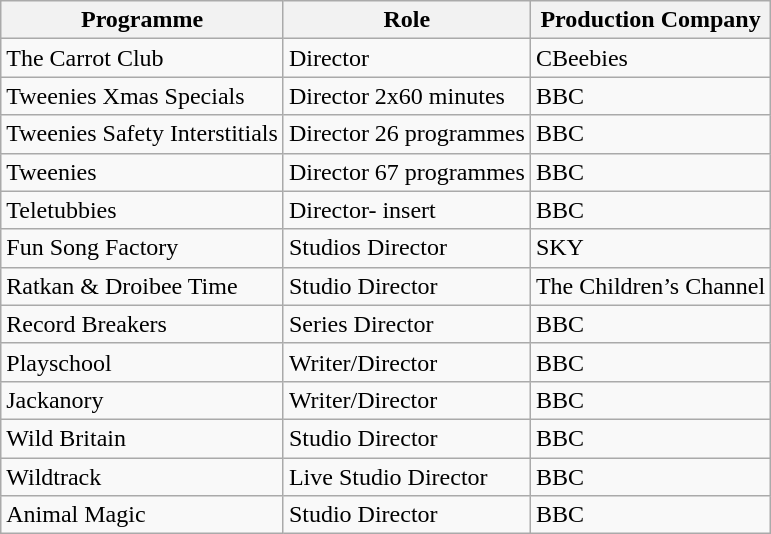<table class="wikitable">
<tr>
<th>Programme</th>
<th>Role</th>
<th>Production Company</th>
</tr>
<tr>
<td>The Carrot Club</td>
<td>Director</td>
<td>CBeebies</td>
</tr>
<tr>
<td>Tweenies Xmas Specials</td>
<td>Director 2x60 minutes</td>
<td>BBC</td>
</tr>
<tr>
<td>Tweenies Safety Interstitials</td>
<td>Director 26 programmes</td>
<td>BBC</td>
</tr>
<tr>
<td>Tweenies</td>
<td>Director 67 programmes</td>
<td>BBC</td>
</tr>
<tr>
<td>Teletubbies</td>
<td>Director- insert</td>
<td>BBC</td>
</tr>
<tr>
<td>Fun Song Factory</td>
<td>Studios Director</td>
<td>SKY</td>
</tr>
<tr>
<td>Ratkan & Droibee Time</td>
<td>Studio Director</td>
<td>The Children’s Channel</td>
</tr>
<tr>
<td>Record Breakers</td>
<td>Series Director</td>
<td>BBC</td>
</tr>
<tr>
<td>Playschool</td>
<td>Writer/Director</td>
<td>BBC</td>
</tr>
<tr>
<td>Jackanory</td>
<td>Writer/Director</td>
<td>BBC</td>
</tr>
<tr>
<td>Wild Britain</td>
<td>Studio Director</td>
<td>BBC</td>
</tr>
<tr>
<td>Wildtrack</td>
<td>Live Studio Director</td>
<td>BBC</td>
</tr>
<tr>
<td>Animal Magic</td>
<td>Studio Director</td>
<td>BBC</td>
</tr>
</table>
